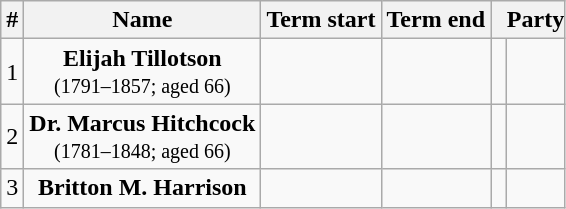<table class="wikitable sortable">
<tr>
<th align=center>#</th>
<th>Name</th>
<th>Term start</th>
<th>Term end</th>
<th class=unsortable> </th>
<th style="border-left-style:hidden; padding:0.1em 0;">Party</th>
</tr>
<tr>
<td align=center>1</td>
<td align=center><strong>Elijah Tillotson</strong><br><small>(1791–1857; aged 66)</small></td>
<td align=center></td>
<td align=center></td>
<td bgcolor=></td>
<td></td>
</tr>
<tr>
<td align=center>2</td>
<td align=center><strong>Dr. Marcus Hitchcock</strong><br><small>(1781–1848; aged 66)</small></td>
<td align=center></td>
<td align=center></td>
<td bgcolor=></td>
<td></td>
</tr>
<tr>
<td align=center>3</td>
<td align=center><strong>Britton M. Harrison</strong></td>
<td align=center></td>
<td align=center></td>
<td bgcolor=></td>
<td></td>
</tr>
</table>
